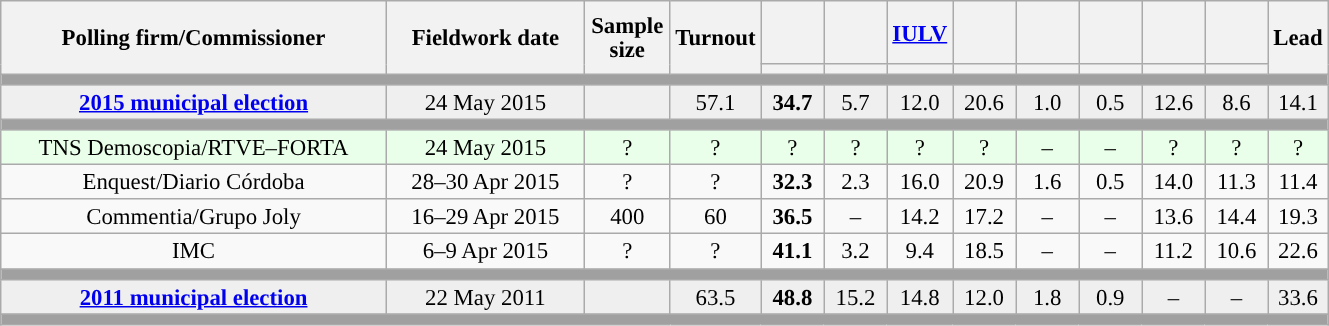<table class="wikitable collapsible collapsed" style="text-align:center; font-size:95%; line-height:16px;">
<tr style="height:42px;">
<th style="width:250px;" rowspan="2">Polling firm/Commissioner</th>
<th style="width:125px;" rowspan="2">Fieldwork date</th>
<th style="width:50px;" rowspan="2">Sample size</th>
<th style="width:45px;" rowspan="2">Turnout</th>
<th style="width:35px;"></th>
<th style="width:35px;"></th>
<th style="width:35px;"><a href='#'>IULV</a></th>
<th style="width:35px;"></th>
<th style="width:35px;"></th>
<th style="width:35px;"></th>
<th style="width:35px;"></th>
<th style="width:35px;"></th>
<th style="width:30px;" rowspan="2">Lead</th>
</tr>
<tr>
<th style="color:inherit;background:"></th>
<th style="color:inherit;background:"></th>
<th style="color:inherit;background:"></th>
<th style="color:inherit;background:"></th>
<th style="color:inherit;background:"></th>
<th style="color:inherit;background:"></th>
<th style="color:inherit;background:"></th>
<th style="color:inherit;background:"></th>
</tr>
<tr>
<td colspan="13" style="background:#A0A0A0"></td>
</tr>
<tr style="background:#EFEFEF;">
<td><strong><a href='#'>2015 municipal election</a></strong></td>
<td>24 May 2015</td>
<td></td>
<td>57.1</td>
<td><strong>34.7</strong><br></td>
<td>5.7<br></td>
<td>12.0<br></td>
<td>20.6<br></td>
<td>1.0<br></td>
<td>0.5<br></td>
<td>12.6<br></td>
<td>8.6<br></td>
<td style="background:">14.1</td>
</tr>
<tr>
<td colspan="13" style="background:#A0A0A0"></td>
</tr>
<tr style="background:#EAFFEA;">
<td>TNS Demoscopia/RTVE–FORTA</td>
<td>24 May 2015</td>
<td>?</td>
<td>?</td>
<td>?<br></td>
<td>?<br></td>
<td>?<br></td>
<td>?<br></td>
<td>–</td>
<td>–</td>
<td>?<br></td>
<td>?<br></td>
<td style="background:">?</td>
</tr>
<tr>
<td>Enquest/Diario Córdoba</td>
<td>28–30 Apr 2015</td>
<td>?</td>
<td>?</td>
<td><strong>32.3</strong><br></td>
<td>2.3<br></td>
<td>16.0<br></td>
<td>20.9<br></td>
<td>1.6<br></td>
<td>0.5<br></td>
<td>14.0<br></td>
<td>11.3<br></td>
<td style="background:">11.4</td>
</tr>
<tr>
<td>Commentia/Grupo Joly</td>
<td>16–29 Apr 2015</td>
<td>400</td>
<td>60</td>
<td><strong>36.5</strong><br></td>
<td>–</td>
<td>14.2<br></td>
<td>17.2<br></td>
<td>–</td>
<td>–</td>
<td>13.6<br></td>
<td>14.4<br></td>
<td style="background:">19.3</td>
</tr>
<tr>
<td>IMC</td>
<td>6–9 Apr 2015</td>
<td>?</td>
<td>?</td>
<td><strong>41.1</strong><br></td>
<td>3.2<br></td>
<td>9.4<br></td>
<td>18.5<br></td>
<td>–</td>
<td>–</td>
<td>11.2<br></td>
<td>10.6<br></td>
<td style="background:">22.6</td>
</tr>
<tr>
<td colspan="13" style="background:#A0A0A0"></td>
</tr>
<tr style="background:#EFEFEF;">
<td><strong><a href='#'>2011 municipal election</a></strong></td>
<td>22 May 2011</td>
<td></td>
<td>63.5</td>
<td><strong>48.8</strong><br></td>
<td>15.2<br></td>
<td>14.8<br></td>
<td>12.0<br></td>
<td>1.8<br></td>
<td>0.9<br></td>
<td>–</td>
<td>–</td>
<td style="background:">33.6</td>
</tr>
<tr>
<td colspan="13" style="background:#A0A0A0"></td>
</tr>
</table>
